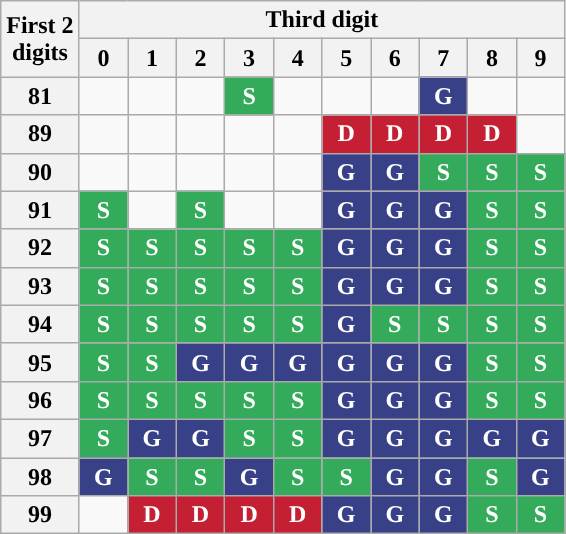<table class=wikitable style="text-align:center;">
<tr>
<th rowspan=2>First 2<br>digits</th>
<th colspan=10>Third digit</th>
</tr>
<tr>
<th width=25px>0</th>
<th width=25px>1</th>
<th width=25px>2</th>
<th width=25px>3</th>
<th width=25px>4</th>
<th width=25px>5</th>
<th width=25px>6</th>
<th width=25px>7</th>
<th width=25px>8</th>
<th width=25px>9</th>
</tr>
<tr>
<th>81</th>
<td></td>
<td></td>
<td></td>
<td style="background:#33AB5A;color:white;text-align:center;"><strong>S</strong></td>
<td></td>
<td></td>
<td></td>
<td style="background:#384088;color:white;text-align:center;"><strong>G</strong></td>
<td></td>
<td></td>
</tr>
<tr>
<th>89 </th>
<td></td>
<td></td>
<td></td>
<td></td>
<td></td>
<td style="background:#C41F32;color:white;text-align:center;"><strong>D</strong></td>
<td style="background:#C41F32;color:white;text-align:center;"><strong>D</strong></td>
<td style="background:#C41F32;color:white;text-align:center;"><strong>D</strong></td>
<td style="background:#C41F32;color:white;text-align:center;"><strong>D</strong></td>
<td></td>
</tr>
<tr>
<th>90</th>
<td></td>
<td></td>
<td></td>
<td></td>
<td></td>
<td style="background:#384088;color:white;text-align:center;"><strong>G</strong></td>
<td style="background:#384088;color:white;text-align:center;"><strong>G</strong></td>
<td style="background:#33AB5A;color:white;text-align:center;"><strong>S</strong></td>
<td style="background:#33AB5A;color:white;text-align:center;"><strong>S</strong></td>
<td style="background:#33AB5A;color:white;text-align:center;"><strong>S</strong></td>
</tr>
<tr>
<th>91</th>
<td style="background:#33AB5A;color:white;text-align:center;"><strong>S</strong></td>
<td></td>
<td style="background:#33AB5A;color:white;text-align:center;"><strong>S</strong></td>
<td></td>
<td></td>
<td style="background:#384088;color:white;text-align:center;"><strong>G</strong></td>
<td style="background:#384088;color:white;text-align:center;"><strong>G</strong></td>
<td style="background:#384088;color:white;text-align:center;"><strong>G</strong></td>
<td style="background:#33AB5A;color:white;text-align:center;"><strong>S</strong></td>
<td style="background:#33AB5A;color:white;text-align:center;"><strong>S</strong></td>
</tr>
<tr>
<th>92</th>
<td style="background:#33AB5A;color:white;text-align:center;"><strong>S</strong></td>
<td style="background:#33AB5A;color:white;text-align:center;"><strong>S</strong></td>
<td style="background:#33AB5A;color:white;text-align:center;"><strong>S</strong></td>
<td style="background:#33AB5A;color:white;text-align:center;"><strong>S</strong></td>
<td style="background:#33AB5A;color:white;text-align:center;"><strong>S</strong></td>
<td style="background:#384088;color:white;text-align:center;"><strong>G</strong></td>
<td style="background:#384088;color:white;text-align:center;"><strong>G</strong></td>
<td style="background:#384088;color:white;text-align:center;"><strong>G</strong></td>
<td style="background:#33AB5A;color:white;text-align:center;"><strong>S</strong></td>
<td style="background:#33AB5A;color:white;text-align:center;"><strong>S</strong></td>
</tr>
<tr>
<th>93</th>
<td style="background:#33AB5A;color:white;text-align:center;"><strong>S</strong></td>
<td style="background:#33AB5A;color:white;text-align:center;"><strong>S</strong></td>
<td style="background:#33AB5A;color:white;text-align:center;"><strong>S</strong></td>
<td style="background:#33AB5A;color:white;text-align:center;"><strong>S</strong></td>
<td style="background:#33AB5A;color:white;text-align:center;"><strong>S</strong></td>
<td style="background:#384088;color:white;text-align:center;"><strong>G</strong></td>
<td style="background:#384088;color:white;text-align:center;"><strong>G</strong></td>
<td style="background:#384088;color:white;text-align:center;"><strong>G</strong></td>
<td style="background:#33AB5A;color:white;text-align:center;"><strong>S</strong></td>
<td style="background:#33AB5A;color:white;text-align:center;"><strong>S</strong></td>
</tr>
<tr>
<th>94</th>
<td style="background:#33AB5A;color:white;text-align:center;"><strong>S</strong></td>
<td style="background:#33AB5A;color:white;text-align:center;"><strong>S</strong></td>
<td style="background:#33AB5A;color:white;text-align:center;"><strong>S</strong></td>
<td style="background:#33AB5A;color:white;text-align:center;"><strong>S</strong></td>
<td style="background:#33AB5A;color:white;text-align:center;"><strong>S</strong></td>
<td style="background:#384088;color:white;text-align:center;"><strong>G</strong></td>
<td style="background:#33AB5A;color:white;text-align:center;"><strong>S</strong></td>
<td style="background:#33AB5A;color:white;text-align:center;"><strong>S</strong></td>
<td style="background:#33AB5A;color:white;text-align:center;"><strong>S</strong></td>
<td style="background:#33AB5A;color:white;text-align:center;"><strong>S</strong></td>
</tr>
<tr>
<th>95</th>
<td style="background:#33AB5A;color:white;text-align:center;"><strong>S</strong></td>
<td style="background:#33AB5A;color:white;text-align:center;"><strong>S</strong></td>
<td style="background:#384088;color:white;text-align:center;"><strong>G</strong></td>
<td style="background:#384088;color:white;text-align:center;"><strong>G</strong></td>
<td style="background:#384088;color:white;text-align:center;"><strong>G</strong></td>
<td style="background:#384088;color:white;text-align:center;"><strong>G</strong></td>
<td style="background:#384088;color:white;text-align:center;"><strong>G</strong></td>
<td style="background:#384088;color:white;text-align:center;"><strong>G</strong></td>
<td style="background:#33AB5A;color:white;text-align:center;"><strong>S</strong></td>
<td style="background:#33AB5A;color:white;text-align:center;"><strong>S</strong></td>
</tr>
<tr>
<th>96</th>
<td style="background:#33AB5A;color:white;text-align:center;"><strong>S</strong></td>
<td style="background:#33AB5A;color:white;text-align:center;"><strong>S</strong></td>
<td style="background:#33AB5A;color:white;text-align:center;"><strong>S</strong></td>
<td style="background:#33AB5A;color:white;text-align:center;"><strong>S</strong></td>
<td style="background:#33AB5A;color:white;text-align:center;"><strong>S</strong></td>
<td style="background:#384088;color:white;text-align:center;"><strong>G</strong></td>
<td style="background:#384088;color:white;text-align:center;"><strong>G</strong></td>
<td style="background:#384088;color:white;text-align:center;"><strong>G</strong></td>
<td style="background:#33AB5A;color:white;text-align:center;"><strong>S</strong></td>
<td style="background:#33AB5A;color:white;text-align:center;"><strong>S</strong></td>
</tr>
<tr>
<th>97</th>
<td style="background:#33AB5A;color:white;text-align:center;"><strong>S</strong></td>
<td style="background:#384088;color:white;text-align:center;"><strong>G</strong></td>
<td style="background:#384088;color:white;text-align:center;"><strong>G</strong></td>
<td style="background:#33AB5A;color:white;text-align:center;"><strong>S</strong></td>
<td style="background:#33AB5A;color:white;text-align:center;"><strong>S</strong></td>
<td style="background:#384088;color:white;text-align:center;"><strong>G</strong></td>
<td style="background:#384088;color:white;text-align:center;"><strong>G</strong></td>
<td style="background:#384088;color:white;text-align:center;"><strong>G</strong></td>
<td style="background:#384088;color:white;text-align:center;"><strong>G</strong></td>
<td style="background:#384088;color:white;text-align:center;"><strong>G</strong></td>
</tr>
<tr>
<th>98</th>
<td style="background:#384088;color:white;text-align:center;"><strong>G</strong></td>
<td style="background:#33AB5A;color:white;text-align:center;"><strong>S</strong></td>
<td style="background:#33AB5A;color:white;text-align:center;"><strong>S</strong></td>
<td style="background:#384088;color:white;text-align:center;"><strong>G</strong></td>
<td style="background:#33AB5A;color:white;text-align:center;"><strong>S</strong></td>
<td style="background:#33AB5A;color:white;text-align:center;"><strong>S</strong></td>
<td style="background:#384088;color:white;text-align:center;"><strong>G</strong></td>
<td style="background:#384088;color:white;text-align:center;"><strong>G</strong></td>
<td style="background:#33AB5A;color:white;text-align:center;"><strong>S</strong></td>
<td style="background:#384088;color:white;text-align:center;"><strong>G</strong></td>
</tr>
<tr>
<th>99</th>
<td></td>
<td style="background:#C41F32;color:white;text-align:center;"><strong>D</strong></td>
<td style="background:#C41F32;color:white;text-align:center;"><strong>D</strong></td>
<td style="background:#C41F32;color:white;text-align:center;"><strong>D</strong></td>
<td style="background:#C41F32;color:white;text-align:center;"><strong>D</strong></td>
<td style="background:#384088;color:white;text-align:center;"><strong>G</strong></td>
<td style="background:#384088;color:white;text-align:center;"><strong>G</strong></td>
<td style="background:#384088;color:white;text-align:center;"><strong>G</strong></td>
<td style="background:#33AB5A;color:white;text-align:center;"><strong>S</strong></td>
<td style="background:#33AB5A;color:white;text-align:center;"><strong>S</strong></td>
</tr>
</table>
